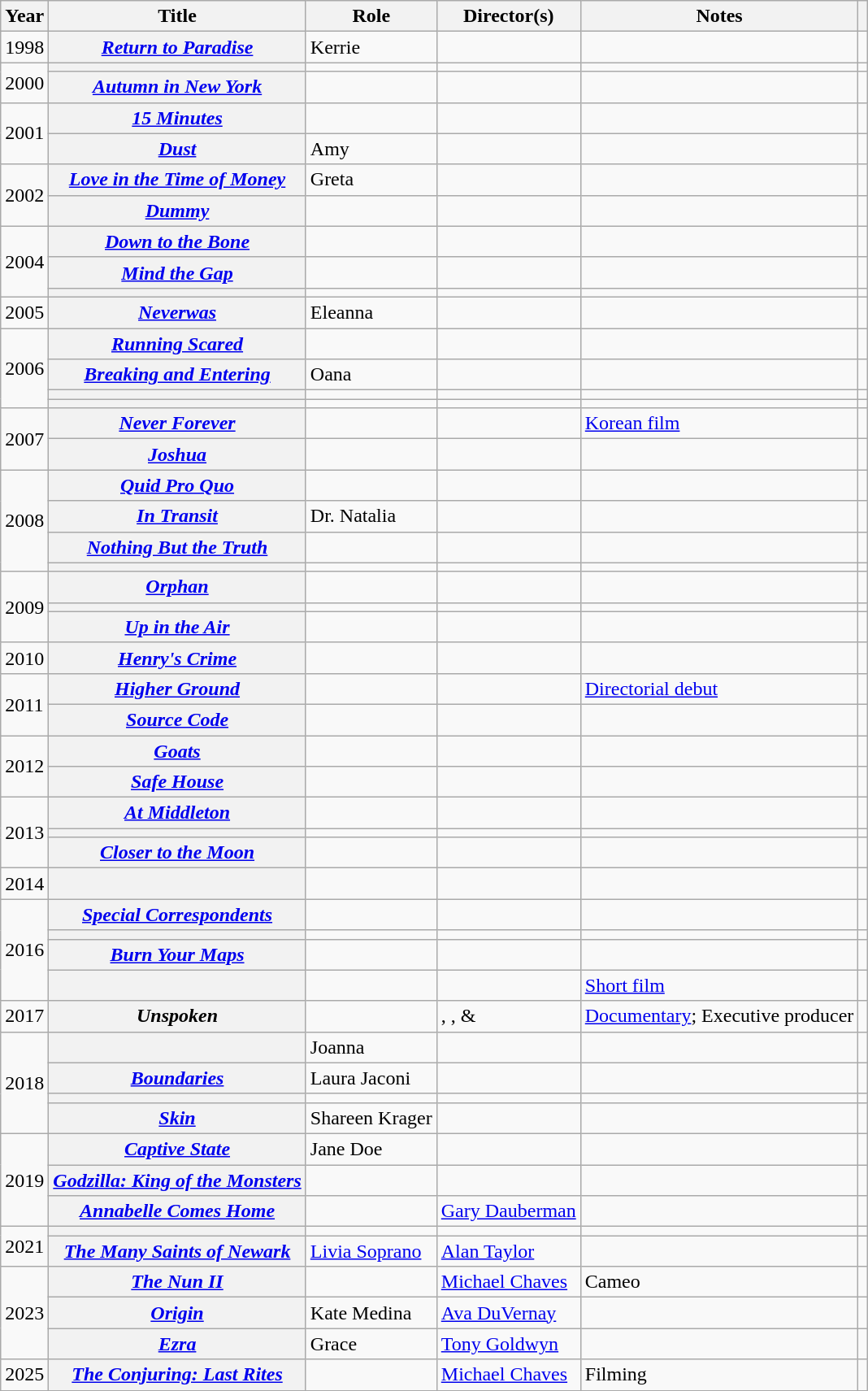<table class="wikitable plainrowheaders sortable">
<tr>
<th scope="col">Year</th>
<th scope="col">Title</th>
<th scope="col">Role</th>
<th scope="col">Director(s)</th>
<th scope="col" class="unsortable">Notes</th>
<th scope="col" class="unsortable"></th>
</tr>
<tr>
<td>1998</td>
<th scope="row"><em><a href='#'>Return to Paradise</a></em></th>
<td>Kerrie</td>
<td></td>
<td></td>
<td style="text-align:center;"></td>
</tr>
<tr>
<td rowspan="2">2000</td>
<th scope="row"><em></em></th>
<td></td>
<td></td>
<td></td>
<td style="text-align:center;"></td>
</tr>
<tr>
<th scope="row"><em><a href='#'>Autumn in New York</a></em></th>
<td></td>
<td></td>
<td></td>
<td style="text-align:center;"></td>
</tr>
<tr>
<td rowspan="2">2001</td>
<th scope="row"><em><a href='#'>15 Minutes</a></em></th>
<td></td>
<td></td>
<td></td>
<td style="text-align:center;"></td>
</tr>
<tr>
<th scope="row"><em><a href='#'>Dust</a></em></th>
<td>Amy</td>
<td></td>
<td></td>
<td style="text-align:center;"></td>
</tr>
<tr>
<td rowspan="2">2002</td>
<th scope="row"><em><a href='#'>Love in the Time of Money</a></em></th>
<td>Greta</td>
<td></td>
<td></td>
<td style="text-align:center;"></td>
</tr>
<tr>
<th scope="row"><em><a href='#'>Dummy</a></em></th>
<td></td>
<td></td>
<td></td>
<td style="text-align:center;"></td>
</tr>
<tr>
<td rowspan="3">2004</td>
<th scope="row"><em><a href='#'>Down to the Bone</a></em></th>
<td></td>
<td></td>
<td></td>
<td style="text-align:center;"></td>
</tr>
<tr>
<th scope="row"><em><a href='#'>Mind the Gap</a></em></th>
<td></td>
<td></td>
<td></td>
<td style="text-align:center;"></td>
</tr>
<tr>
<th scope="row"><em></em></th>
<td></td>
<td></td>
<td></td>
<td style="text-align:center;"></td>
</tr>
<tr>
<td>2005</td>
<th scope="row"><em><a href='#'>Neverwas</a></em></th>
<td>Eleanna</td>
<td></td>
<td></td>
<td style="text-align:center;"></td>
</tr>
<tr>
<td rowspan="4">2006</td>
<th scope="row"><em><a href='#'>Running Scared</a></em></th>
<td></td>
<td></td>
<td></td>
<td style="text-align:center;"></td>
</tr>
<tr>
<th scope="row"><em><a href='#'>Breaking and Entering</a></em></th>
<td>Oana</td>
<td></td>
<td></td>
<td style="text-align:center;"></td>
</tr>
<tr>
<th scope="row"><em></em></th>
<td></td>
<td></td>
<td></td>
<td style="text-align:center;"></td>
</tr>
<tr>
<th scope="row"><em></em></th>
<td></td>
<td></td>
<td></td>
<td style="text-align:center;"></td>
</tr>
<tr>
<td rowspan="2">2007</td>
<th scope="row"><em><a href='#'>Never Forever</a></em></th>
<td></td>
<td></td>
<td><a href='#'>Korean film</a></td>
<td style="text-align:center;"></td>
</tr>
<tr>
<th scope="row"><em><a href='#'>Joshua</a></em></th>
<td></td>
<td></td>
<td></td>
<td style="text-align:center;"></td>
</tr>
<tr>
<td rowspan="4">2008</td>
<th scope="row"><em><a href='#'>Quid Pro Quo</a></em></th>
<td></td>
<td></td>
<td></td>
<td style="text-align:center;"></td>
</tr>
<tr>
<th scope="row"><em><a href='#'>In Transit</a></em></th>
<td>Dr. Natalia</td>
<td></td>
<td></td>
<td style="text-align:center;"></td>
</tr>
<tr>
<th scope="row"><em><a href='#'>Nothing But the Truth</a></em></th>
<td></td>
<td></td>
<td></td>
<td style="text-align:center;"></td>
</tr>
<tr>
<th scope="row"><em></em></th>
<td></td>
<td></td>
<td></td>
<td style="text-align:center;"></td>
</tr>
<tr>
<td rowspan="3">2009</td>
<th scope="row"><em><a href='#'>Orphan</a></em></th>
<td></td>
<td></td>
<td></td>
<td style="text-align:center;"></td>
</tr>
<tr>
<th scope="row"><em></em></th>
<td></td>
<td></td>
<td></td>
<td style="text-align:center;"></td>
</tr>
<tr>
<th scope="row"><em><a href='#'>Up in the Air</a></em></th>
<td></td>
<td></td>
<td></td>
<td style="text-align:center;"></td>
</tr>
<tr>
<td>2010</td>
<th scope="row"><em><a href='#'>Henry's Crime</a></em></th>
<td></td>
<td></td>
<td></td>
<td style="text-align:center;"></td>
</tr>
<tr>
<td rowspan="2">2011</td>
<th scope="row"><em><a href='#'>Higher Ground</a></em></th>
<td></td>
<td></td>
<td style="text-align:left;"><a href='#'>Directorial debut</a></td>
<td style="text-align:center;"></td>
</tr>
<tr>
<th scope="row"><em><a href='#'>Source Code</a></em></th>
<td></td>
<td></td>
<td></td>
<td style="text-align:center;"></td>
</tr>
<tr>
<td rowspan="2">2012</td>
<th scope="row"><em><a href='#'>Goats</a></em></th>
<td></td>
<td></td>
<td></td>
<td style="text-align:center;"></td>
</tr>
<tr>
<th scope="row"><em><a href='#'>Safe House</a></em></th>
<td></td>
<td></td>
<td></td>
<td style="text-align:center;"></td>
</tr>
<tr>
<td rowspan="3">2013</td>
<th scope="row"><em><a href='#'>At Middleton</a></em></th>
<td></td>
<td></td>
<td></td>
<td style="text-align:center;"></td>
</tr>
<tr>
<th scope="row"><em></em></th>
<td></td>
<td></td>
<td></td>
<td style="text-align:center;"></td>
</tr>
<tr>
<th scope="row"><em><a href='#'>Closer to the Moon</a></em></th>
<td></td>
<td></td>
<td></td>
<td style="text-align:center;"></td>
</tr>
<tr>
<td>2014</td>
<th scope="row"><em></em></th>
<td></td>
<td></td>
<td></td>
<td style="text-align:center;"></td>
</tr>
<tr>
<td rowspan="4">2016</td>
<th scope="row"><em><a href='#'>Special Correspondents</a></em></th>
<td></td>
<td></td>
<td></td>
<td style="text-align:center;"></td>
</tr>
<tr>
<th scope="row"><em></em></th>
<td></td>
<td></td>
<td></td>
<td style="text-align:center;"></td>
</tr>
<tr>
<th scope="row"><em><a href='#'>Burn Your Maps</a></em></th>
<td></td>
<td></td>
<td></td>
<td style="text-align:center;"></td>
</tr>
<tr>
<th scope="row"><em></em></th>
<td></td>
<td></td>
<td style="text-align:left;"><a href='#'>Short film</a></td>
<td style="text-align:center;"></td>
</tr>
<tr>
<td>2017</td>
<th scope="row"><em>Unspoken</em></th>
<td></td>
<td>, , & </td>
<td style="text-align:left;"><a href='#'>Documentary</a>; Executive producer</td>
<td style="text-align:center;"></td>
</tr>
<tr>
<td rowspan="4">2018</td>
<th scope="row"><em></em></th>
<td>Joanna</td>
<td></td>
<td></td>
<td style="text-align:center;"></td>
</tr>
<tr>
<th scope="row"><em><a href='#'>Boundaries</a></em></th>
<td>Laura Jaconi</td>
<td></td>
<td></td>
<td style="text-align:center;"></td>
</tr>
<tr>
<th scope="row"><em></em></th>
<td></td>
<td></td>
<td></td>
<td style="text-align:center;"></td>
</tr>
<tr>
<th scope="row"><em><a href='#'>Skin</a></em></th>
<td>Shareen Krager</td>
<td></td>
<td></td>
<td style="text-align:center;"></td>
</tr>
<tr>
<td rowspan="3">2019</td>
<th scope="row"><em><a href='#'>Captive State</a></em></th>
<td>Jane Doe</td>
<td></td>
<td></td>
<td style="text-align:center;"></td>
</tr>
<tr>
<th scope="row"><em><a href='#'>Godzilla: King of the Monsters</a></em></th>
<td></td>
<td></td>
<td></td>
<td style="text-align:center;"></td>
</tr>
<tr>
<th scope="row"><em><a href='#'>Annabelle Comes Home</a></em></th>
<td></td>
<td><a href='#'>Gary Dauberman</a></td>
<td style="text-align:left;"></td>
<td style="text-align:center;"></td>
</tr>
<tr>
<td rowspan="2">2021</td>
<th scope="row"><em></em></th>
<td></td>
<td></td>
<td style="text-align:left;"></td>
<td style="text-align:center;"></td>
</tr>
<tr>
<th scope="row"><em><a href='#'>The Many Saints of Newark</a></em></th>
<td><a href='#'>Livia Soprano</a></td>
<td><a href='#'>Alan Taylor</a></td>
<td style="text-align:left;"></td>
<td style="text-align:center;"></td>
</tr>
<tr>
<td rowspan="3">2023</td>
<th scope="row"><em><a href='#'>The Nun II</a></em></th>
<td></td>
<td><a href='#'>Michael Chaves</a></td>
<td style="text-align:left;">Cameo</td>
<td style="text-align:center;"></td>
</tr>
<tr>
<th scope="row"><em><a href='#'>Origin</a></em></th>
<td>Kate Medina</td>
<td><a href='#'>Ava DuVernay</a></td>
<td style="text-align:left;"></td>
<td style="text-align:center;"></td>
</tr>
<tr>
<th scope="row"><em><a href='#'>Ezra</a></em></th>
<td>Grace</td>
<td><a href='#'>Tony Goldwyn</a></td>
<td style="text-align:left;"></td>
<td style="text-align:center;"></td>
</tr>
<tr>
<td>2025</td>
<th scope="row"><em><a href='#'>The Conjuring: Last Rites</a></em></th>
<td></td>
<td><a href='#'>Michael Chaves</a></td>
<td style="text-align:left;">Filming</td>
<td style="text-align:center;"></td>
</tr>
<tr>
</tr>
</table>
